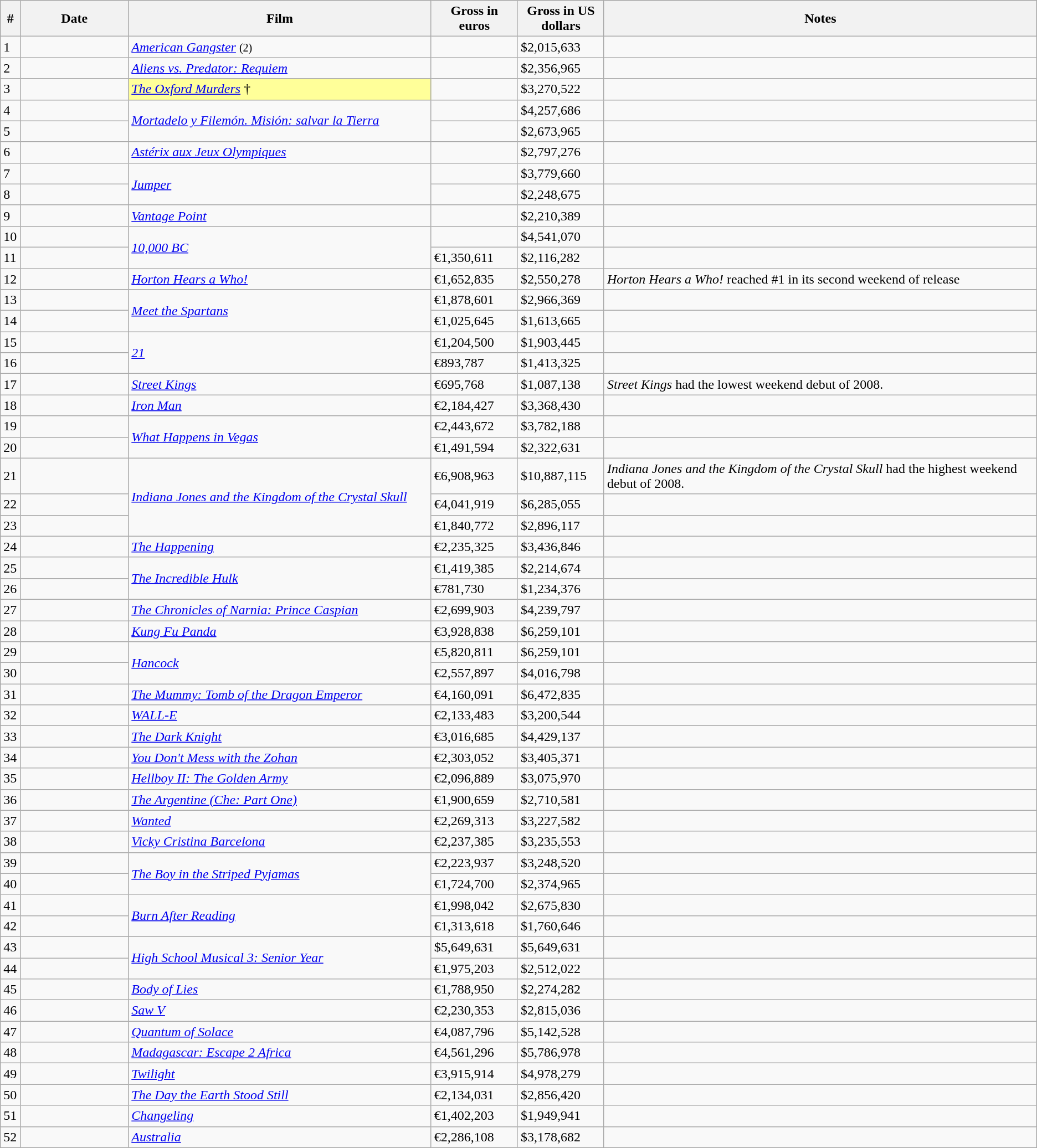<table class="wikitable sortable">
<tr>
<th width="1%">#</th>
<th width="10%">Date</th>
<th width="28%">Film</th>
<th width="8%">Gross in euros</th>
<th width="8%">Gross in US dollars</th>
<th width="40%">Notes</th>
</tr>
<tr>
<td>1</td>
<td></td>
<td><em><a href='#'>American Gangster</a></em> <small>(2)</small></td>
<td></td>
<td>$2,015,633</td>
<td></td>
</tr>
<tr>
<td>2</td>
<td></td>
<td><em><a href='#'>Aliens vs. Predator: Requiem</a></em></td>
<td></td>
<td>$2,356,965</td>
<td></td>
</tr>
<tr>
<td>3</td>
<td></td>
<td style="background-color:#FFFF99"><em><a href='#'>The Oxford Murders</a></em> †</td>
<td></td>
<td>$3,270,522</td>
<td></td>
</tr>
<tr>
<td>4</td>
<td></td>
<td rowspan="2"><em><a href='#'>Mortadelo y Filemón. Misión: salvar la Tierra</a></em></td>
<td></td>
<td>$4,257,686</td>
<td></td>
</tr>
<tr>
<td>5</td>
<td></td>
<td></td>
<td>$2,673,965</td>
<td></td>
</tr>
<tr>
<td>6</td>
<td></td>
<td><em><a href='#'>Astérix aux Jeux Olympiques</a></em></td>
<td></td>
<td>$2,797,276</td>
<td></td>
</tr>
<tr>
<td>7</td>
<td></td>
<td rowspan="2"><em><a href='#'>Jumper</a></em></td>
<td></td>
<td>$3,779,660</td>
<td></td>
</tr>
<tr>
<td>8</td>
<td></td>
<td></td>
<td>$2,248,675</td>
<td></td>
</tr>
<tr>
<td>9</td>
<td></td>
<td><em><a href='#'>Vantage Point</a></em></td>
<td></td>
<td>$2,210,389</td>
<td></td>
</tr>
<tr>
<td>10</td>
<td></td>
<td rowspan="2"><em><a href='#'>10,000 BC</a></em></td>
<td></td>
<td>$4,541,070</td>
<td></td>
</tr>
<tr>
<td>11</td>
<td></td>
<td>€1,350,611</td>
<td>$2,116,282</td>
<td></td>
</tr>
<tr>
<td>12</td>
<td></td>
<td><em><a href='#'>Horton Hears a Who!</a></em></td>
<td>€1,652,835</td>
<td>$2,550,278</td>
<td><em>Horton Hears a Who!</em> reached #1 in its second weekend of release</td>
</tr>
<tr>
<td>13</td>
<td></td>
<td rowspan="2"><em><a href='#'>Meet the Spartans</a></em></td>
<td>€1,878,601</td>
<td>$2,966,369</td>
<td></td>
</tr>
<tr>
<td>14</td>
<td></td>
<td>€1,025,645</td>
<td>$1,613,665</td>
<td></td>
</tr>
<tr>
<td>15</td>
<td></td>
<td rowspan="2"><em><a href='#'>21</a></em></td>
<td>€1,204,500</td>
<td>$1,903,445</td>
<td></td>
</tr>
<tr>
<td>16</td>
<td></td>
<td>€893,787</td>
<td>$1,413,325</td>
<td></td>
</tr>
<tr>
<td>17</td>
<td></td>
<td><em><a href='#'>Street Kings</a></em></td>
<td>€695,768</td>
<td>$1,087,138</td>
<td><em>Street Kings</em> had the lowest weekend debut of 2008.</td>
</tr>
<tr>
<td>18</td>
<td></td>
<td><em><a href='#'>Iron Man</a></em></td>
<td>€2,184,427</td>
<td>$3,368,430</td>
<td></td>
</tr>
<tr>
<td>19</td>
<td></td>
<td rowspan="2"><em><a href='#'>What Happens in Vegas</a></em></td>
<td>€2,443,672</td>
<td>$3,782,188</td>
<td></td>
</tr>
<tr>
<td>20</td>
<td></td>
<td>€1,491,594</td>
<td>$2,322,631</td>
<td></td>
</tr>
<tr>
<td>21</td>
<td></td>
<td rowspan="3"><em><a href='#'>Indiana Jones and the Kingdom of the Crystal Skull</a></em></td>
<td>€6,908,963</td>
<td>$10,887,115</td>
<td><em>Indiana Jones and the Kingdom of the Crystal Skull</em> had the highest weekend debut of 2008.</td>
</tr>
<tr>
<td>22</td>
<td></td>
<td>€4,041,919</td>
<td>$6,285,055</td>
<td></td>
</tr>
<tr>
<td>23</td>
<td></td>
<td>€1,840,772</td>
<td>$2,896,117</td>
<td></td>
</tr>
<tr>
<td>24</td>
<td></td>
<td><em><a href='#'>The Happening</a></em></td>
<td>€2,235,325</td>
<td>$3,436,846</td>
<td></td>
</tr>
<tr>
<td>25</td>
<td></td>
<td rowspan="2"><em><a href='#'>The Incredible Hulk</a></em></td>
<td>€1,419,385</td>
<td>$2,214,674</td>
<td></td>
</tr>
<tr>
<td>26</td>
<td></td>
<td>€781,730</td>
<td>$1,234,376</td>
<td></td>
</tr>
<tr>
<td>27</td>
<td></td>
<td><em><a href='#'>The Chronicles of Narnia: Prince Caspian</a></em></td>
<td>€2,699,903</td>
<td>$4,239,797</td>
<td></td>
</tr>
<tr>
<td>28</td>
<td></td>
<td><em><a href='#'>Kung Fu Panda</a></em></td>
<td>€3,928,838</td>
<td>$6,259,101</td>
<td></td>
</tr>
<tr>
<td>29</td>
<td></td>
<td rowspan="2"><em><a href='#'>Hancock</a></em></td>
<td>€5,820,811</td>
<td>$6,259,101</td>
<td></td>
</tr>
<tr>
<td>30</td>
<td></td>
<td>€2,557,897</td>
<td>$4,016,798</td>
<td></td>
</tr>
<tr>
<td>31</td>
<td></td>
<td><em><a href='#'>The Mummy: Tomb of the Dragon Emperor</a></em></td>
<td>€4,160,091</td>
<td>$6,472,835</td>
<td></td>
</tr>
<tr>
<td>32</td>
<td></td>
<td><em><a href='#'>WALL-E</a></em></td>
<td>€2,133,483</td>
<td>$3,200,544</td>
<td></td>
</tr>
<tr>
<td>33</td>
<td></td>
<td><em><a href='#'>The Dark Knight</a></em></td>
<td>€3,016,685</td>
<td>$4,429,137</td>
<td></td>
</tr>
<tr>
<td>34</td>
<td></td>
<td><em><a href='#'>You Don't Mess with the Zohan</a></em></td>
<td>€2,303,052</td>
<td>$3,405,371</td>
<td></td>
</tr>
<tr>
<td>35</td>
<td></td>
<td><em><a href='#'>Hellboy II: The Golden Army</a></em></td>
<td>€2,096,889</td>
<td>$3,075,970</td>
<td></td>
</tr>
<tr>
<td>36</td>
<td></td>
<td><em><a href='#'>The Argentine (Che: Part One)</a></em></td>
<td>€1,900,659</td>
<td>$2,710,581</td>
<td></td>
</tr>
<tr>
<td>37</td>
<td></td>
<td><em><a href='#'>Wanted</a></em></td>
<td>€2,269,313</td>
<td>$3,227,582</td>
<td></td>
</tr>
<tr>
<td>38</td>
<td></td>
<td><em><a href='#'>Vicky Cristina Barcelona</a></em></td>
<td>€2,237,385</td>
<td>$3,235,553</td>
<td></td>
</tr>
<tr>
<td>39</td>
<td></td>
<td rowspan="2"><em><a href='#'>The Boy in the Striped Pyjamas</a></em></td>
<td>€2,223,937</td>
<td>$3,248,520</td>
<td></td>
</tr>
<tr>
<td>40</td>
<td></td>
<td>€1,724,700</td>
<td>$2,374,965</td>
<td></td>
</tr>
<tr>
<td>41</td>
<td></td>
<td rowspan="2"><em><a href='#'>Burn After Reading</a></em></td>
<td>€1,998,042</td>
<td>$2,675,830</td>
<td></td>
</tr>
<tr>
<td>42</td>
<td></td>
<td>€1,313,618</td>
<td>$1,760,646</td>
<td></td>
</tr>
<tr>
<td>43</td>
<td></td>
<td rowspan="2"><em><a href='#'>High School Musical 3: Senior Year</a></em></td>
<td>$5,649,631</td>
<td>$5,649,631</td>
<td></td>
</tr>
<tr>
<td>44</td>
<td></td>
<td>€1,975,203</td>
<td>$2,512,022</td>
<td></td>
</tr>
<tr>
<td>45</td>
<td></td>
<td><em><a href='#'>Body of Lies</a></em></td>
<td>€1,788,950</td>
<td>$2,274,282</td>
<td></td>
</tr>
<tr>
<td>46</td>
<td></td>
<td><em><a href='#'>Saw V</a></em></td>
<td>€2,230,353</td>
<td>$2,815,036</td>
<td></td>
</tr>
<tr>
<td>47</td>
<td></td>
<td><em><a href='#'>Quantum of Solace</a></em></td>
<td>€4,087,796</td>
<td>$5,142,528</td>
<td></td>
</tr>
<tr>
<td>48</td>
<td></td>
<td><em><a href='#'>Madagascar: Escape 2 Africa</a></em></td>
<td>€4,561,296</td>
<td>$5,786,978</td>
<td></td>
</tr>
<tr>
<td>49</td>
<td></td>
<td><em><a href='#'>Twilight</a></em></td>
<td>€3,915,914</td>
<td>$4,978,279</td>
<td></td>
</tr>
<tr>
<td>50</td>
<td></td>
<td><em><a href='#'>The Day the Earth Stood Still</a></em></td>
<td>€2,134,031</td>
<td>$2,856,420</td>
<td></td>
</tr>
<tr>
<td>51</td>
<td></td>
<td><em><a href='#'>Changeling</a></em></td>
<td>€1,402,203</td>
<td>$1,949,941</td>
<td></td>
</tr>
<tr>
<td>52</td>
<td></td>
<td><em><a href='#'>Australia</a></em></td>
<td>€2,286,108</td>
<td>$3,178,682</td>
<td></td>
</tr>
</table>
